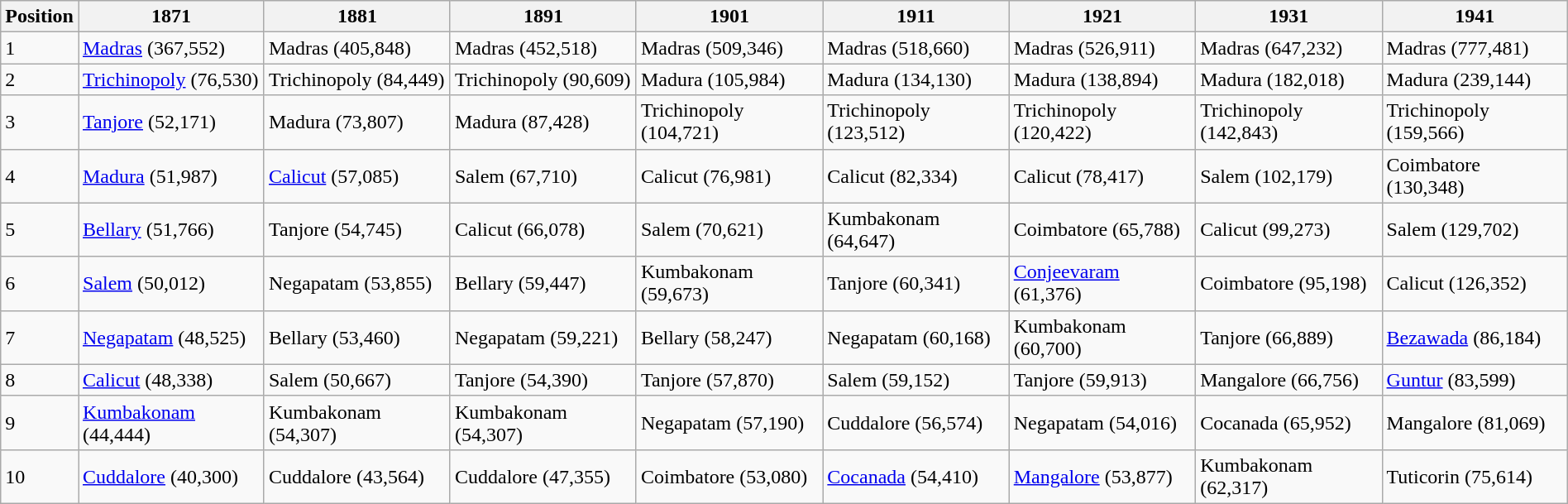<table class="wikitable sortable" style="margin:auto;">
<tr>
<th>Position</th>
<th>1871</th>
<th>1881</th>
<th>1891</th>
<th>1901</th>
<th>1911</th>
<th>1921</th>
<th>1931</th>
<th>1941</th>
</tr>
<tr>
<td>1</td>
<td><a href='#'>Madras</a> (367,552)</td>
<td>Madras (405,848)</td>
<td>Madras (452,518)</td>
<td>Madras (509,346)</td>
<td>Madras (518,660)</td>
<td>Madras (526,911)</td>
<td>Madras (647,232)</td>
<td>Madras (777,481)</td>
</tr>
<tr>
<td>2</td>
<td><a href='#'>Trichinopoly</a> (76,530)</td>
<td>Trichinopoly (84,449)</td>
<td>Trichinopoly (90,609)</td>
<td>Madura (105,984)</td>
<td>Madura (134,130)</td>
<td>Madura (138,894)</td>
<td>Madura (182,018)</td>
<td>Madura (239,144)</td>
</tr>
<tr>
<td>3</td>
<td><a href='#'>Tanjore</a> (52,171)</td>
<td>Madura (73,807)</td>
<td>Madura (87,428)</td>
<td>Trichinopoly (104,721)</td>
<td>Trichinopoly (123,512)</td>
<td>Trichinopoly (120,422)</td>
<td>Trichinopoly (142,843)</td>
<td>Trichinopoly (159,566)</td>
</tr>
<tr>
<td>4</td>
<td><a href='#'>Madura</a> (51,987)</td>
<td><a href='#'>Calicut</a> (57,085)</td>
<td>Salem (67,710)</td>
<td>Calicut (76,981)</td>
<td>Calicut (82,334)</td>
<td>Calicut (78,417)</td>
<td>Salem (102,179)</td>
<td>Coimbatore (130,348)</td>
</tr>
<tr>
<td>5</td>
<td><a href='#'>Bellary</a> (51,766)</td>
<td>Tanjore (54,745)</td>
<td>Calicut (66,078)</td>
<td>Salem (70,621)</td>
<td>Kumbakonam (64,647)</td>
<td>Coimbatore (65,788)</td>
<td>Calicut (99,273)</td>
<td>Salem (129,702)</td>
</tr>
<tr>
<td>6</td>
<td><a href='#'>Salem</a> (50,012)</td>
<td>Negapatam (53,855)</td>
<td>Bellary (59,447)</td>
<td>Kumbakonam (59,673)</td>
<td>Tanjore (60,341)</td>
<td><a href='#'>Conjeevaram</a> (61,376)</td>
<td>Coimbatore (95,198)</td>
<td>Calicut (126,352)</td>
</tr>
<tr>
<td>7</td>
<td><a href='#'>Negapatam</a> (48,525)</td>
<td>Bellary (53,460)</td>
<td>Negapatam (59,221)</td>
<td>Bellary (58,247)</td>
<td>Negapatam (60,168)</td>
<td>Kumbakonam (60,700)</td>
<td>Tanjore (66,889)</td>
<td><a href='#'>Bezawada</a> (86,184)</td>
</tr>
<tr>
<td>8</td>
<td><a href='#'>Calicut</a> (48,338)</td>
<td>Salem (50,667)</td>
<td>Tanjore (54,390)</td>
<td>Tanjore (57,870)</td>
<td>Salem (59,152)</td>
<td>Tanjore (59,913)</td>
<td>Mangalore (66,756)</td>
<td><a href='#'>Guntur</a> (83,599)</td>
</tr>
<tr>
<td>9</td>
<td><a href='#'>Kumbakonam</a> (44,444)</td>
<td>Kumbakonam (54,307)</td>
<td>Kumbakonam (54,307)</td>
<td>Negapatam (57,190)</td>
<td>Cuddalore (56,574)</td>
<td>Negapatam (54,016)</td>
<td>Cocanada (65,952)</td>
<td>Mangalore (81,069)</td>
</tr>
<tr>
<td>10</td>
<td><a href='#'>Cuddalore</a> (40,300)</td>
<td>Cuddalore (43,564)</td>
<td>Cuddalore (47,355)</td>
<td>Coimbatore (53,080)</td>
<td><a href='#'>Cocanada</a> (54,410)</td>
<td><a href='#'>Mangalore</a> (53,877)</td>
<td>Kumbakonam (62,317)</td>
<td>Tuticorin (75,614)</td>
</tr>
</table>
